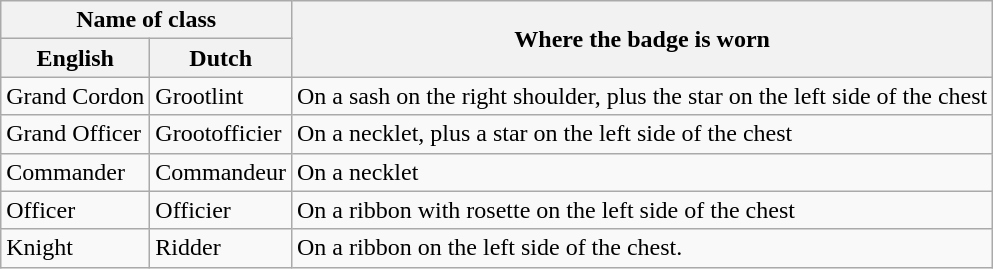<table class=wikitable>
<tr>
<th colspan=2>Name of class</th>
<th rowspan=2>Where the badge is worn</th>
</tr>
<tr>
<th>English</th>
<th>Dutch</th>
</tr>
<tr>
<td>Grand Cordon</td>
<td>Grootlint</td>
<td>On a sash on the right shoulder, plus the star on the left side of the chest</td>
</tr>
<tr>
<td>Grand Officer</td>
<td>Grootofficier</td>
<td>On a necklet, plus a star on the left side of the chest</td>
</tr>
<tr>
<td>Commander</td>
<td>Commandeur</td>
<td>On a necklet</td>
</tr>
<tr>
<td>Officer</td>
<td>Officier</td>
<td>On a ribbon with rosette on the left side of the chest</td>
</tr>
<tr>
<td>Knight</td>
<td>Ridder</td>
<td>On a ribbon on the left side of the chest.</td>
</tr>
</table>
